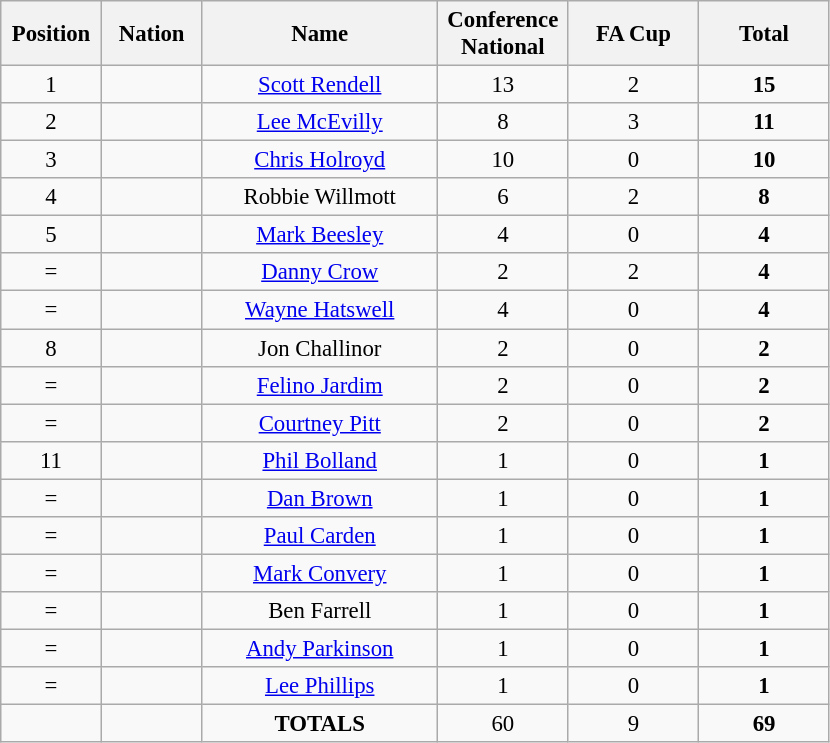<table class="wikitable" style="font-size: 95%; text-align: center;">
<tr>
<th width=60>Position</th>
<th width=60>Nation</th>
<th width=150>Name</th>
<th width=80>Conference National</th>
<th width=80>FA Cup</th>
<th width=80>Total</th>
</tr>
<tr>
<td>1</td>
<td></td>
<td><a href='#'>Scott Rendell</a></td>
<td>13</td>
<td>2</td>
<td><strong>15</strong></td>
</tr>
<tr>
<td>2</td>
<td></td>
<td><a href='#'>Lee McEvilly</a></td>
<td>8</td>
<td>3</td>
<td><strong>11</strong></td>
</tr>
<tr>
<td>3</td>
<td></td>
<td><a href='#'>Chris Holroyd</a></td>
<td>10</td>
<td>0</td>
<td><strong>10</strong></td>
</tr>
<tr>
<td>4</td>
<td></td>
<td>Robbie Willmott</td>
<td>6</td>
<td>2</td>
<td><strong>8</strong></td>
</tr>
<tr>
<td>5</td>
<td></td>
<td><a href='#'>Mark Beesley</a></td>
<td>4</td>
<td>0</td>
<td><strong>4</strong></td>
</tr>
<tr>
<td>=</td>
<td></td>
<td><a href='#'>Danny Crow</a></td>
<td>2</td>
<td>2</td>
<td><strong>4</strong></td>
</tr>
<tr>
<td>=</td>
<td></td>
<td><a href='#'>Wayne Hatswell</a></td>
<td>4</td>
<td>0</td>
<td><strong>4</strong></td>
</tr>
<tr>
<td>8</td>
<td></td>
<td>Jon Challinor</td>
<td>2</td>
<td>0</td>
<td><strong>2</strong></td>
</tr>
<tr>
<td>=</td>
<td></td>
<td><a href='#'>Felino Jardim</a></td>
<td>2</td>
<td>0</td>
<td><strong>2</strong></td>
</tr>
<tr>
<td>=</td>
<td></td>
<td><a href='#'>Courtney Pitt</a></td>
<td>2</td>
<td>0</td>
<td><strong>2</strong></td>
</tr>
<tr>
<td>11</td>
<td></td>
<td><a href='#'>Phil Bolland</a></td>
<td>1</td>
<td>0</td>
<td><strong>1</strong></td>
</tr>
<tr>
<td>=</td>
<td></td>
<td><a href='#'>Dan Brown</a></td>
<td>1</td>
<td>0</td>
<td><strong>1</strong></td>
</tr>
<tr>
<td>=</td>
<td></td>
<td><a href='#'>Paul Carden</a></td>
<td>1</td>
<td>0</td>
<td><strong>1</strong></td>
</tr>
<tr>
<td>=</td>
<td></td>
<td><a href='#'>Mark Convery</a></td>
<td>1</td>
<td>0</td>
<td><strong>1</strong></td>
</tr>
<tr>
<td>=</td>
<td></td>
<td>Ben Farrell</td>
<td>1</td>
<td>0</td>
<td><strong>1</strong></td>
</tr>
<tr>
<td>=</td>
<td></td>
<td><a href='#'>Andy Parkinson</a></td>
<td>1</td>
<td>0</td>
<td><strong>1</strong></td>
</tr>
<tr>
<td>=</td>
<td></td>
<td><a href='#'>Lee Phillips</a></td>
<td>1</td>
<td>0</td>
<td><strong>1</strong></td>
</tr>
<tr>
<td></td>
<td></td>
<td><strong>TOTALS</strong></td>
<td>60</td>
<td>9</td>
<td><strong>69</strong></td>
</tr>
</table>
